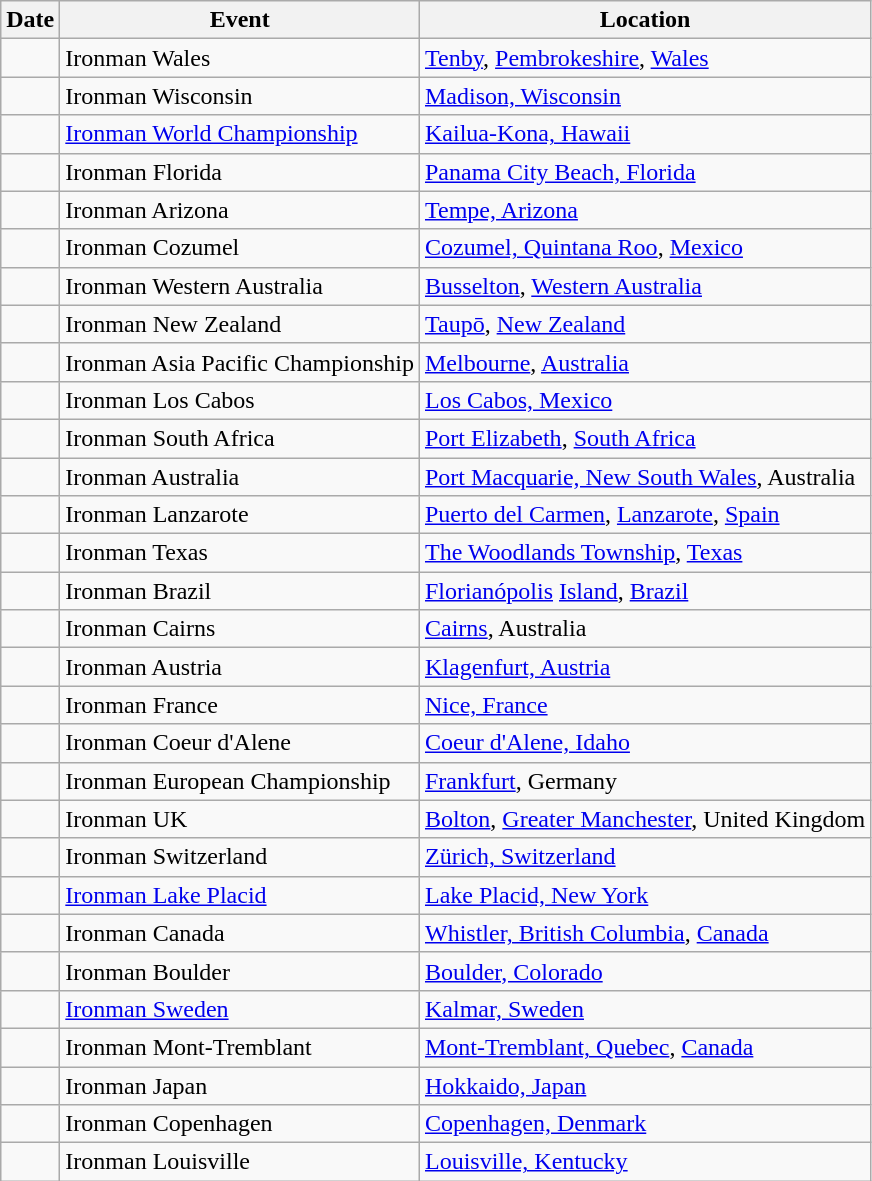<table class="wikitable sortable">
<tr>
<th>Date</th>
<th>Event</th>
<th>Location</th>
</tr>
<tr>
<td align = "right"></td>
<td>Ironman Wales</td>
<td> <a href='#'>Tenby</a>, <a href='#'>Pembrokeshire</a>, <a href='#'>Wales</a></td>
</tr>
<tr>
<td align = "right"></td>
<td>Ironman Wisconsin</td>
<td> <a href='#'>Madison, Wisconsin</a></td>
</tr>
<tr>
<td align = "right"></td>
<td><a href='#'>Ironman World Championship</a></td>
<td> <a href='#'>Kailua-Kona, Hawaii</a></td>
</tr>
<tr>
<td align = "right"></td>
<td>Ironman Florida</td>
<td> <a href='#'>Panama City Beach, Florida</a></td>
</tr>
<tr>
<td align = "right"></td>
<td>Ironman Arizona</td>
<td> <a href='#'>Tempe, Arizona</a></td>
</tr>
<tr>
<td align = "right"></td>
<td>Ironman Cozumel</td>
<td> <a href='#'>Cozumel, Quintana Roo</a>, <a href='#'>Mexico</a></td>
</tr>
<tr>
<td align = "right"></td>
<td>Ironman Western Australia</td>
<td> <a href='#'>Busselton</a>, <a href='#'>Western Australia</a></td>
</tr>
<tr>
<td align = "right"></td>
<td>Ironman New Zealand</td>
<td> <a href='#'>Taupō</a>, <a href='#'>New Zealand</a></td>
</tr>
<tr>
<td align = "right"></td>
<td>Ironman Asia Pacific Championship</td>
<td> <a href='#'>Melbourne</a>, <a href='#'>Australia</a></td>
</tr>
<tr>
<td align = "right"></td>
<td>Ironman Los Cabos</td>
<td> <a href='#'>Los Cabos, Mexico</a></td>
</tr>
<tr>
<td align = "right"></td>
<td>Ironman South Africa</td>
<td> <a href='#'>Port Elizabeth</a>, <a href='#'>South Africa</a></td>
</tr>
<tr>
<td align = "right"></td>
<td>Ironman Australia</td>
<td> <a href='#'>Port Macquarie, New South Wales</a>, Australia</td>
</tr>
<tr>
<td align = "right"></td>
<td>Ironman Lanzarote</td>
<td> <a href='#'>Puerto del Carmen</a>, <a href='#'>Lanzarote</a>, <a href='#'>Spain</a></td>
</tr>
<tr>
<td align = "right"></td>
<td>Ironman Texas</td>
<td> <a href='#'>The Woodlands Township</a>, <a href='#'>Texas</a></td>
</tr>
<tr>
<td align = "right"></td>
<td>Ironman Brazil</td>
<td> <a href='#'>Florianópolis</a> <a href='#'>Island</a>, <a href='#'>Brazil</a></td>
</tr>
<tr>
<td align = "right"></td>
<td>Ironman Cairns</td>
<td> <a href='#'>Cairns</a>, Australia</td>
</tr>
<tr>
<td align = "right"></td>
<td>Ironman Austria</td>
<td> <a href='#'>Klagenfurt, Austria</a></td>
</tr>
<tr>
<td align = "right"></td>
<td>Ironman France</td>
<td> <a href='#'>Nice, France</a></td>
</tr>
<tr>
<td align = "right"></td>
<td>Ironman Coeur d'Alene</td>
<td> <a href='#'>Coeur d'Alene, Idaho</a></td>
</tr>
<tr>
<td align = "right"></td>
<td>Ironman European Championship</td>
<td> <a href='#'>Frankfurt</a>, Germany</td>
</tr>
<tr>
<td align = "right"></td>
<td>Ironman UK</td>
<td> <a href='#'>Bolton</a>, <a href='#'>Greater Manchester</a>, United Kingdom</td>
</tr>
<tr>
<td align = "right"></td>
<td>Ironman Switzerland</td>
<td> <a href='#'>Zürich, Switzerland</a></td>
</tr>
<tr>
<td align = "right"></td>
<td><a href='#'>Ironman Lake Placid</a></td>
<td> <a href='#'>Lake Placid, New York</a></td>
</tr>
<tr>
<td align = "right"></td>
<td>Ironman Canada</td>
<td> <a href='#'>Whistler, British Columbia</a>, <a href='#'>Canada</a></td>
</tr>
<tr>
<td align = "right"></td>
<td>Ironman Boulder</td>
<td> <a href='#'>Boulder, Colorado</a></td>
</tr>
<tr>
<td align = "right"></td>
<td><a href='#'>Ironman Sweden</a></td>
<td> <a href='#'>Kalmar, Sweden</a></td>
</tr>
<tr>
<td align = "right"></td>
<td>Ironman Mont-Tremblant</td>
<td> <a href='#'>Mont-Tremblant, Quebec</a>, <a href='#'>Canada</a></td>
</tr>
<tr>
<td align = "right"></td>
<td>Ironman Japan</td>
<td> <a href='#'>Hokkaido, Japan</a></td>
</tr>
<tr>
<td align = "right"></td>
<td>Ironman Copenhagen</td>
<td> <a href='#'>Copenhagen, Denmark</a></td>
</tr>
<tr>
<td align = "right"></td>
<td>Ironman Louisville</td>
<td> <a href='#'>Louisville, Kentucky</a></td>
</tr>
</table>
